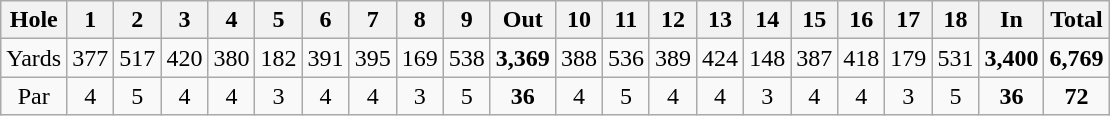<table class="wikitable" style="text-align:center">
<tr>
<th align=left">Hole</th>
<th>1</th>
<th>2</th>
<th>3</th>
<th>4</th>
<th>5</th>
<th>6</th>
<th>7</th>
<th>8</th>
<th>9</th>
<th>Out</th>
<th>10</th>
<th>11</th>
<th>12</th>
<th>13</th>
<th>14</th>
<th>15</th>
<th>16</th>
<th>17</th>
<th>18</th>
<th>In</th>
<th>Total</th>
</tr>
<tr>
<td align="center">Yards</td>
<td>377</td>
<td>517</td>
<td>420</td>
<td>380</td>
<td>182</td>
<td>391</td>
<td>395</td>
<td>169</td>
<td>538</td>
<td><strong>3,369</strong></td>
<td>388</td>
<td>536</td>
<td>389</td>
<td>424</td>
<td>148</td>
<td>387</td>
<td>418</td>
<td>179</td>
<td>531</td>
<td><strong>3,400</strong></td>
<td><strong>6,769</strong></td>
</tr>
<tr>
<td align="center">Par</td>
<td>4</td>
<td>5</td>
<td>4</td>
<td>4</td>
<td>3</td>
<td>4</td>
<td>4</td>
<td>3</td>
<td>5</td>
<td><strong>36</strong></td>
<td>4</td>
<td>5</td>
<td>4</td>
<td>4</td>
<td>3</td>
<td>4</td>
<td>4</td>
<td>3</td>
<td>5</td>
<td><strong>36</strong></td>
<td><strong>72</strong></td>
</tr>
</table>
